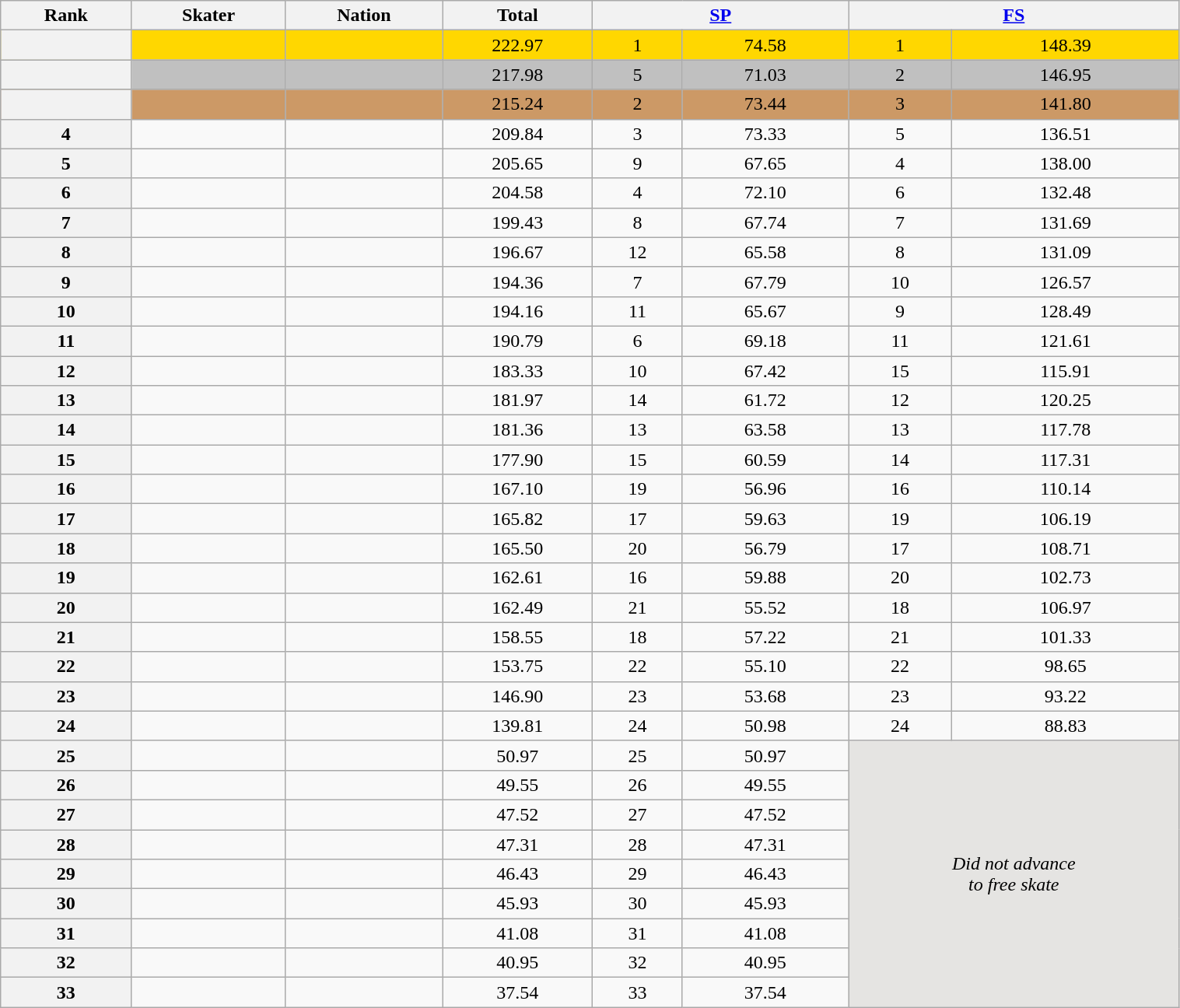<table class="wikitable sortable" style="text-align:center; width:80%">
<tr>
<th scope="col">Rank</th>
<th scope="col">Skater</th>
<th scope="col">Nation</th>
<th scope="col">Total</th>
<th colspan="2" width="80px"><a href='#'>SP</a></th>
<th colspan="2" width="80px"><a href='#'>FS</a></th>
</tr>
<tr bgcolor="gold">
<th scope="row"></th>
<td align="left"></td>
<td align="left"></td>
<td>222.97</td>
<td>1</td>
<td>74.58</td>
<td>1</td>
<td>148.39</td>
</tr>
<tr bgcolor="silver">
<th scope="row"></th>
<td align="left"></td>
<td align="left"></td>
<td>217.98</td>
<td>5</td>
<td>71.03</td>
<td>2</td>
<td>146.95</td>
</tr>
<tr bgcolor="#cc9966">
<th scope="row"></th>
<td align="left"></td>
<td align="left"></td>
<td>215.24</td>
<td>2</td>
<td>73.44</td>
<td>3</td>
<td>141.80</td>
</tr>
<tr>
<th scope="row">4</th>
<td align="left"></td>
<td align="left"></td>
<td>209.84</td>
<td>3</td>
<td>73.33</td>
<td>5</td>
<td>136.51</td>
</tr>
<tr>
<th scope="row">5</th>
<td align="left"></td>
<td align="left"></td>
<td>205.65</td>
<td>9</td>
<td>67.65</td>
<td>4</td>
<td>138.00</td>
</tr>
<tr>
<th scope="row">6</th>
<td align="left"></td>
<td align="left"></td>
<td>204.58</td>
<td>4</td>
<td>72.10</td>
<td>6</td>
<td>132.48</td>
</tr>
<tr>
<th scope="row">7</th>
<td align="left"></td>
<td align="left"></td>
<td>199.43</td>
<td>8</td>
<td>67.74</td>
<td>7</td>
<td>131.69</td>
</tr>
<tr>
<th scope="row">8</th>
<td align="left"></td>
<td align="left"></td>
<td>196.67</td>
<td>12</td>
<td>65.58</td>
<td>8</td>
<td>131.09</td>
</tr>
<tr>
<th scope="row">9</th>
<td align="left"></td>
<td align="left"></td>
<td>194.36</td>
<td>7</td>
<td>67.79</td>
<td>10</td>
<td>126.57</td>
</tr>
<tr>
<th scope="row">10</th>
<td align="left"></td>
<td align="left"></td>
<td>194.16</td>
<td>11</td>
<td>65.67</td>
<td>9</td>
<td>128.49</td>
</tr>
<tr>
<th scope="row">11</th>
<td align="left"></td>
<td align="left"></td>
<td>190.79</td>
<td>6</td>
<td>69.18</td>
<td>11</td>
<td>121.61</td>
</tr>
<tr>
<th scope="row">12</th>
<td align="left"></td>
<td align="left"></td>
<td>183.33</td>
<td>10</td>
<td>67.42</td>
<td>15</td>
<td>115.91</td>
</tr>
<tr>
<th scope="row">13</th>
<td align="left"></td>
<td align="left"></td>
<td>181.97</td>
<td>14</td>
<td>61.72</td>
<td>12</td>
<td>120.25</td>
</tr>
<tr>
<th scope="row">14</th>
<td align="left"></td>
<td align="left"></td>
<td>181.36</td>
<td>13</td>
<td>63.58</td>
<td>13</td>
<td>117.78</td>
</tr>
<tr>
<th scope="row">15</th>
<td align="left"></td>
<td align="left"></td>
<td>177.90</td>
<td>15</td>
<td>60.59</td>
<td>14</td>
<td>117.31</td>
</tr>
<tr>
<th scope="row">16</th>
<td align="left"></td>
<td align="left"></td>
<td>167.10</td>
<td>19</td>
<td>56.96</td>
<td>16</td>
<td>110.14</td>
</tr>
<tr>
<th scope="row">17</th>
<td align="left"></td>
<td align="left"></td>
<td>165.82</td>
<td>17</td>
<td>59.63</td>
<td>19</td>
<td>106.19</td>
</tr>
<tr>
<th scope="row">18</th>
<td align="left"></td>
<td align="left"></td>
<td>165.50</td>
<td>20</td>
<td>56.79</td>
<td>17</td>
<td>108.71</td>
</tr>
<tr>
<th scope="row">19</th>
<td align="left"></td>
<td align="left"></td>
<td>162.61</td>
<td>16</td>
<td>59.88</td>
<td>20</td>
<td>102.73</td>
</tr>
<tr>
<th scope="row">20</th>
<td align="left"></td>
<td align="left"></td>
<td>162.49</td>
<td>21</td>
<td>55.52</td>
<td>18</td>
<td>106.97</td>
</tr>
<tr>
<th scope="row">21</th>
<td align="left"></td>
<td align="left"></td>
<td>158.55</td>
<td>18</td>
<td>57.22</td>
<td>21</td>
<td>101.33</td>
</tr>
<tr>
<th scope="row">22</th>
<td align="left"></td>
<td align="left"></td>
<td>153.75</td>
<td>22</td>
<td>55.10</td>
<td>22</td>
<td>98.65</td>
</tr>
<tr>
<th scope="row">23</th>
<td align="left"></td>
<td align="left"></td>
<td>146.90</td>
<td>23</td>
<td>53.68</td>
<td>23</td>
<td>93.22</td>
</tr>
<tr>
<th scope="row">24</th>
<td align="left"></td>
<td align="left"></td>
<td>139.81</td>
<td>24</td>
<td>50.98</td>
<td>24</td>
<td>88.83</td>
</tr>
<tr>
<th scope="row">25</th>
<td align="left"></td>
<td align="left"></td>
<td>50.97</td>
<td>25</td>
<td>50.97</td>
<td colspan="2" rowspan="11" bgcolor="e5e4e2" align="center"><em>Did not advance<br>to free skate</em></td>
</tr>
<tr>
<th scope="row">26</th>
<td align="left"></td>
<td align="left"></td>
<td>49.55</td>
<td>26</td>
<td>49.55</td>
</tr>
<tr>
<th scope="row">27</th>
<td align="left"></td>
<td align="left"></td>
<td>47.52</td>
<td>27</td>
<td>47.52</td>
</tr>
<tr>
<th scope="row">28</th>
<td align="left"></td>
<td align="left"></td>
<td>47.31</td>
<td>28</td>
<td>47.31</td>
</tr>
<tr>
<th scope="row">29</th>
<td align="left"></td>
<td align="left"></td>
<td>46.43</td>
<td>29</td>
<td>46.43</td>
</tr>
<tr>
<th scope="row">30</th>
<td align="left"></td>
<td align="left"></td>
<td>45.93</td>
<td>30</td>
<td>45.93</td>
</tr>
<tr>
<th scope="row">31</th>
<td align="left"></td>
<td align="left"></td>
<td>41.08</td>
<td>31</td>
<td>41.08</td>
</tr>
<tr>
<th scope="row">32</th>
<td align="left"></td>
<td align="left"></td>
<td>40.95</td>
<td>32</td>
<td>40.95</td>
</tr>
<tr>
<th scope="row">33</th>
<td align="left"></td>
<td align="left"></td>
<td>37.54</td>
<td>33</td>
<td>37.54</td>
</tr>
</table>
